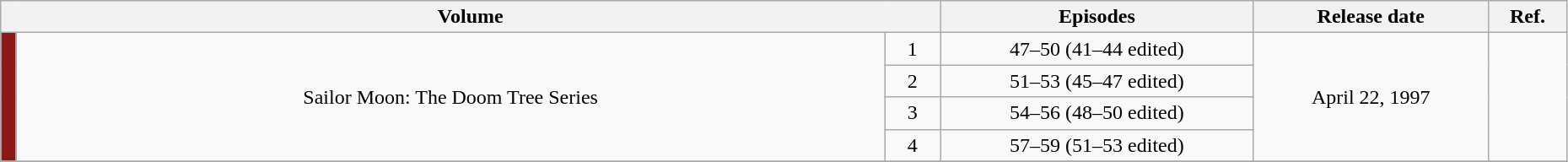<table class="wikitable" style="text-align: center; width: 98%;">
<tr>
<th colspan="3">Volume</th>
<th width="20%">Episodes</th>
<th width="15%">Release date</th>
<th width="5%">Ref.</th>
</tr>
<tr>
<td rowspan="4" width="1%" style="background: #8C1717;"></td>
<td rowspan="4">Sailor Moon: The Doom Tree Series</td>
<td>1</td>
<td>47–50 (41–44 edited)</td>
<td rowspan="4">April 22, 1997</td>
<td rowspan="4"></td>
</tr>
<tr>
<td>2</td>
<td>51–53 (45–47 edited)</td>
</tr>
<tr>
<td>3</td>
<td>54–56 (48–50 edited)</td>
</tr>
<tr>
<td>4</td>
<td>57–59 (51–53 edited)</td>
</tr>
<tr>
</tr>
</table>
